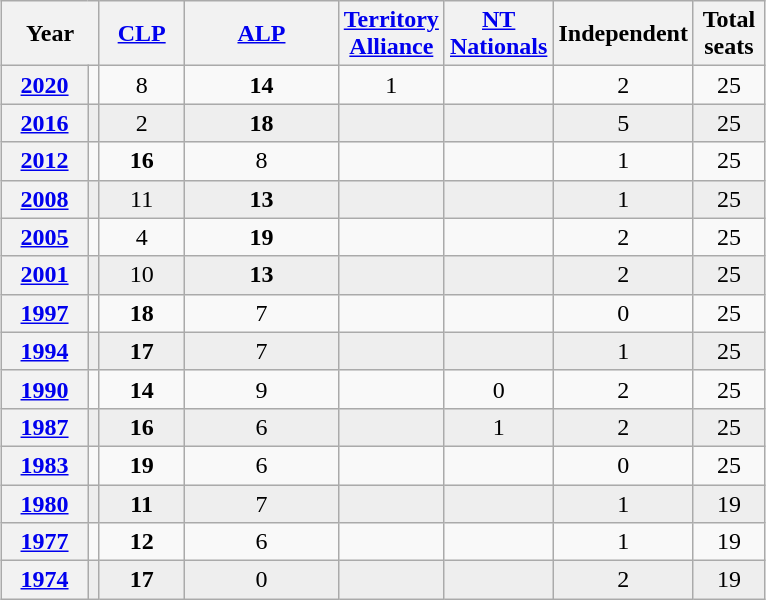<table class="wikitable" style="margin:0 auto; text-align:center;">
<tr>
<th colspan="2">Year</th>
<th width="50px"><a href='#'>CLP</a></th>
<th width="95px"><a href='#'>ALP</a></th>
<th><a href='#'>Territory</a><br><a href='#'>Alliance</a></th>
<th width="65px"><a href='#'>NT Nationals</a></th>
<th width="75px">Independent</th>
<th width="40px">Total seats</th>
</tr>
<tr>
<th width="50"><a href='#'>2020</a></th>
<td></td>
<td>8</td>
<td><strong>14</strong></td>
<td>1</td>
<td></td>
<td>2</td>
<td>25</td>
</tr>
<tr style="background:#eee">
<th width="50"><a href='#'>2016</a></th>
<td></td>
<td>2</td>
<td><strong>18</strong></td>
<td></td>
<td></td>
<td>5</td>
<td>25</td>
</tr>
<tr>
<th width="50"><a href='#'>2012</a></th>
<td></td>
<td><strong>16</strong></td>
<td>8</td>
<td></td>
<td></td>
<td>1</td>
<td>25</td>
</tr>
<tr style="background:#eee">
<th width="50"><a href='#'>2008</a></th>
<td></td>
<td>11</td>
<td><strong>13</strong></td>
<td></td>
<td></td>
<td>1</td>
<td>25</td>
</tr>
<tr>
<th width="50"><a href='#'>2005</a></th>
<td></td>
<td>4</td>
<td><strong>19</strong></td>
<td></td>
<td></td>
<td>2</td>
<td>25</td>
</tr>
<tr style="background:#eee">
<th width="50"><a href='#'>2001</a></th>
<td></td>
<td>10</td>
<td><strong>13</strong></td>
<td></td>
<td></td>
<td>2</td>
<td>25</td>
</tr>
<tr>
<th><a href='#'>1997</a></th>
<td></td>
<td><strong>18</strong></td>
<td>7</td>
<td></td>
<td></td>
<td>0</td>
<td>25</td>
</tr>
<tr style="background:#eee">
<th><a href='#'>1994</a></th>
<td></td>
<td><strong>17</strong></td>
<td>7</td>
<td></td>
<td></td>
<td>1</td>
<td>25</td>
</tr>
<tr>
<th><a href='#'>1990</a></th>
<td></td>
<td><strong>14</strong></td>
<td>9</td>
<td></td>
<td>0</td>
<td>2</td>
<td>25</td>
</tr>
<tr style="background:#eee">
<th><a href='#'>1987</a></th>
<td></td>
<td><strong>16</strong></td>
<td>6</td>
<td></td>
<td>1</td>
<td>2</td>
<td>25</td>
</tr>
<tr>
<th><a href='#'>1983</a></th>
<td></td>
<td><strong>19</strong></td>
<td>6</td>
<td></td>
<td></td>
<td>0</td>
<td>25</td>
</tr>
<tr style="background:#eee">
<th><a href='#'>1980</a></th>
<td></td>
<td><strong>11</strong></td>
<td>7</td>
<td></td>
<td></td>
<td>1</td>
<td>19</td>
</tr>
<tr>
<th><a href='#'>1977</a></th>
<td></td>
<td><strong>12</strong></td>
<td>6</td>
<td></td>
<td></td>
<td>1</td>
<td>19</td>
</tr>
<tr style="background:#eee">
<th><a href='#'>1974</a></th>
<td></td>
<td><strong>17</strong></td>
<td>0</td>
<td></td>
<td></td>
<td>2</td>
<td>19</td>
</tr>
</table>
